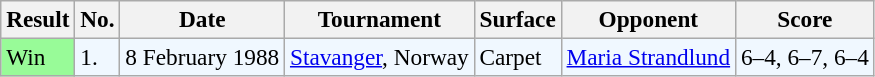<table class="wikitable" style="font-size:97%">
<tr>
<th>Result</th>
<th>No.</th>
<th>Date</th>
<th>Tournament</th>
<th>Surface</th>
<th>Opponent</th>
<th>Score</th>
</tr>
<tr style="background:#f0f8ff;">
<td style="background:#98fb98;">Win</td>
<td>1.</td>
<td>8 February 1988</td>
<td><a href='#'>Stavanger</a>, Norway</td>
<td>Carpet</td>
<td> <a href='#'>Maria Strandlund</a></td>
<td>6–4, 6–7, 6–4</td>
</tr>
</table>
